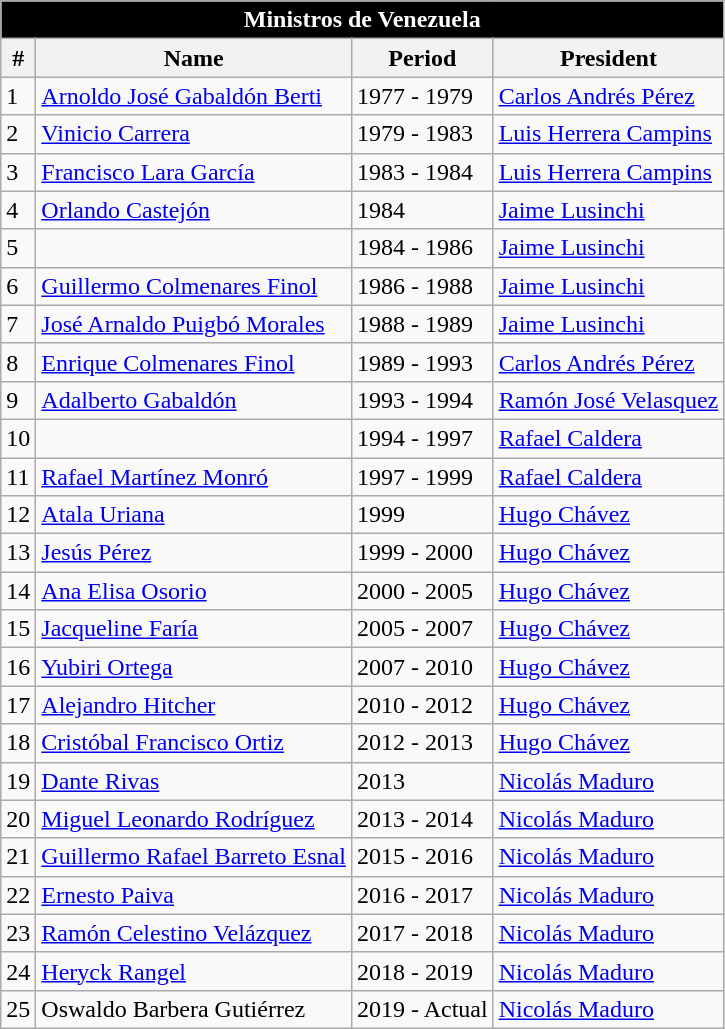<table class="wikitable">
<tr>
<td colspan="4" bgcolor="black" align="center" style="color:white;"><strong>Ministros de Venezuela</strong></td>
</tr>
<tr bgcolor="#efefef">
<th align="center">#</th>
<th align="center">Name</th>
<th align="center">Period</th>
<th align="center">President</th>
</tr>
<tr>
<td align=left>1</td>
<td align=left><a href='#'>Arnoldo José Gabaldón Berti</a></td>
<td align=left>1977 - 1979</td>
<td rowspan="1"><a href='#'>Carlos Andrés Pérez</a></td>
</tr>
<tr>
<td align=left>2</td>
<td align=left><a href='#'>Vinicio Carrera</a></td>
<td align="left">1979 - 1983</td>
<td rowspan="1"><a href='#'>Luis Herrera Campins</a></td>
</tr>
<tr>
<td align=left>3</td>
<td align=left><a href='#'>Francisco Lara García</a></td>
<td align="left">1983 - 1984</td>
<td rowspan="1"><a href='#'>Luis Herrera Campins</a></td>
</tr>
<tr>
<td align=left>4</td>
<td align=left><a href='#'>Orlando Castejón</a></td>
<td align="left">1984</td>
<td rowspan="1"><a href='#'>Jaime Lusinchi</a></td>
</tr>
<tr>
<td align=left>5</td>
<td align=left></td>
<td align=left>1984 - 1986</td>
<td rowspan="1"><a href='#'>Jaime Lusinchi</a></td>
</tr>
<tr>
<td align=left>6</td>
<td align=left><a href='#'>Guillermo Colmenares Finol</a></td>
<td align="left">1986 - 1988</td>
<td rowspan="1"><a href='#'>Jaime Lusinchi</a></td>
</tr>
<tr>
<td align=left>7</td>
<td align=left><a href='#'>José Arnaldo Puigbó Morales</a></td>
<td align="left">1988 - 1989</td>
<td rowspan="1"><a href='#'>Jaime Lusinchi</a></td>
</tr>
<tr>
<td align=left>8</td>
<td align=left><a href='#'>Enrique Colmenares Finol</a></td>
<td align="left">1989 - 1993</td>
<td rowspan="1"><a href='#'>Carlos Andrés Pérez</a></td>
</tr>
<tr>
<td align=left>9</td>
<td align=left><a href='#'>Adalberto Gabaldón</a></td>
<td align=left>1993 - 1994</td>
<td rowspan="1"><a href='#'>Ramón José Velasquez</a></td>
</tr>
<tr>
<td align=left>10</td>
<td align=left></td>
<td align=left>1994 - 1997</td>
<td rowspan="1"><a href='#'>Rafael Caldera</a></td>
</tr>
<tr>
<td align=left>11</td>
<td align=left><a href='#'>Rafael Martínez Monró</a></td>
<td align="left">1997 - 1999</td>
<td rowspan="1"><a href='#'>Rafael Caldera</a></td>
</tr>
<tr>
<td align=left>12</td>
<td align=left><a href='#'>Atala Uriana</a></td>
<td align="left">1999</td>
<td rowspan="1"><a href='#'>Hugo Chávez</a></td>
</tr>
<tr>
<td align=left>13</td>
<td align=left><a href='#'>Jesús Pérez</a></td>
<td align="left">1999 - 2000</td>
<td rowspan="1"><a href='#'>Hugo Chávez</a></td>
</tr>
<tr>
<td align=left>14</td>
<td align=left><a href='#'>Ana Elisa Osorio</a></td>
<td align="left">2000 - 2005</td>
<td rowspan="1"><a href='#'>Hugo Chávez</a></td>
</tr>
<tr>
<td align=left>15</td>
<td align=left><a href='#'>Jacqueline Faría</a></td>
<td align=left>2005 - 2007</td>
<td rowspan="1"><a href='#'>Hugo Chávez</a></td>
</tr>
<tr>
<td align=left>16</td>
<td align=left><a href='#'>Yubiri Ortega</a></td>
<td align=left>2007 - 2010</td>
<td rowspan="1"><a href='#'>Hugo Chávez</a></td>
</tr>
<tr>
<td align=left>17</td>
<td align=left><a href='#'>Alejandro Hitcher</a></td>
<td align="left">2010 - 2012</td>
<td rowspan="1"><a href='#'>Hugo Chávez</a></td>
</tr>
<tr>
<td align=left>18</td>
<td align=left><a href='#'>Cristóbal Francisco Ortiz</a></td>
<td align="left">2012 - 2013</td>
<td rowspan="1"><a href='#'>Hugo Chávez</a></td>
</tr>
<tr>
<td align=left>19</td>
<td align=left><a href='#'>Dante Rivas</a></td>
<td align=left>2013</td>
<td rowspan="1"><a href='#'>Nicolás Maduro</a></td>
</tr>
<tr>
<td align=left>20</td>
<td align=left><a href='#'>Miguel Leonardo Rodríguez</a></td>
<td>2013 - 2014</td>
<td rowspan="1"><a href='#'>Nicolás Maduro</a></td>
</tr>
<tr>
<td align="left">21</td>
<td align="left"><a href='#'>Guillermo Rafael Barreto Esnal</a></td>
<td align="left">2015 - 2016</td>
<td rowspan="1"><a href='#'>Nicolás Maduro</a></td>
</tr>
<tr>
<td align="left">22</td>
<td align="left"><a href='#'>Ernesto Paiva</a></td>
<td align="left">2016 - 2017</td>
<td rowspan="1"><a href='#'>Nicolás Maduro</a></td>
</tr>
<tr>
<td align="left">23</td>
<td align="left"><a href='#'>Ramón Celestino Velázquez</a></td>
<td align="left">2017 - 2018</td>
<td rowspan="1"><a href='#'>Nicolás Maduro</a></td>
</tr>
<tr>
<td align="left">24</td>
<td align="left"><a href='#'>Heryck Rangel</a></td>
<td align="left">2018 - 2019</td>
<td rowspan="1"><a href='#'>Nicolás Maduro</a></td>
</tr>
<tr>
<td>25</td>
<td>Oswaldo Barbera Gutiérrez</td>
<td>2019 - Actual</td>
<td rowspan="1"><a href='#'>Nicolás Maduro</a></td>
</tr>
</table>
